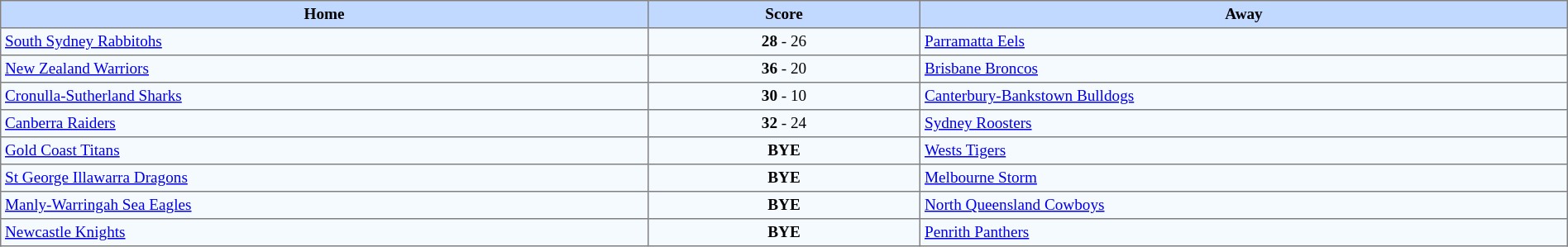<table border=1 style="border-collapse:collapse; font-size:80%;text-align:center;" cellpadding=3 cellspacing=0 width=100%>
<tr bgcolor=#C1D8FF>
<th rowpsan=2 width=19%>Home</th>
<th rowspan=1 width=8%>Score</th>
<th rowpsan=2 width=19%>Away</th>
</tr>
<tr style="text-align:center; background:#f5faff;">
<td align="left"> <a href='#'>South Sydney Rabbitohs</a></td>
<td><strong>28</strong> - 26</td>
<td align="left"> <a href='#'>Parramatta Eels</a></td>
</tr>
<tr style="text-align:center; background:#f5faff;">
<td align="left"> <a href='#'>New Zealand Warriors</a></td>
<td><strong>36</strong> - 20</td>
<td align="left"> <a href='#'>Brisbane Broncos</a></td>
</tr>
<tr style="text-align:center; background:#f5faff;">
<td align="left"> <a href='#'>Cronulla-Sutherland Sharks</a></td>
<td><strong>30</strong> - 10</td>
<td align="left"> <a href='#'>Canterbury-Bankstown Bulldogs</a></td>
</tr>
<tr style="text-align:center; background:#f5faff;">
<td align="left"> <a href='#'>Canberra Raiders</a></td>
<td><strong>32</strong> - 24</td>
<td align="left"> <a href='#'>Sydney Roosters</a></td>
</tr>
<tr style="text-align:center; background:#f5faff;">
<td align="left"> <a href='#'>Gold Coast Titans</a></td>
<td><strong>BYE</strong></td>
<td align="left"> <a href='#'>Wests Tigers</a></td>
</tr>
<tr style="text-align:center; background:#f5faff;">
<td align="left"> <a href='#'>St George Illawarra Dragons</a></td>
<td><strong>BYE</strong></td>
<td align="left"> <a href='#'>Melbourne Storm</a></td>
</tr>
<tr style="text-align:center; background:#f5faff;">
<td align="left"> <a href='#'>Manly-Warringah Sea Eagles</a></td>
<td><strong>BYE</strong></td>
<td align="left"> <a href='#'>North Queensland Cowboys</a></td>
</tr>
<tr style="text-align:center; background:#f5faff;">
<td align="left"> <a href='#'>Newcastle Knights</a></td>
<td><strong>BYE</strong></td>
<td align="left"> <a href='#'>Penrith Panthers</a></td>
</tr>
</table>
